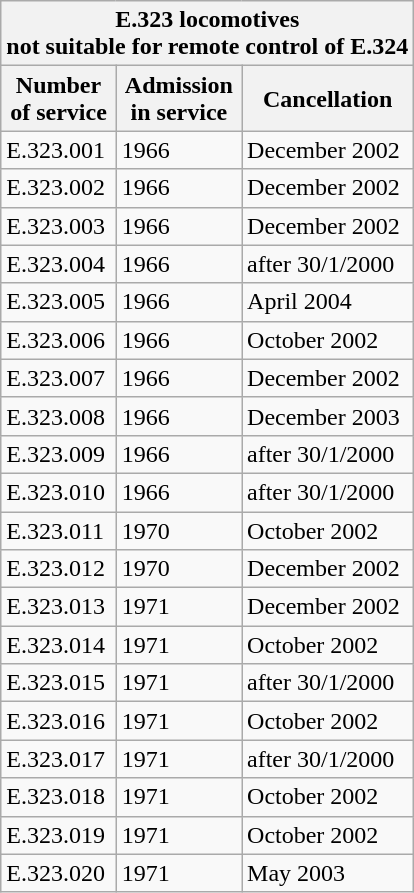<table class="wikitable">
<tr>
<th colspan="3">E.323 locomotives<br>not suitable for remote control of E.324</th>
</tr>
<tr>
<th>Number<br>of service</th>
<th>Admission<br>in service</th>
<th>Cancellation</th>
</tr>
<tr>
<td>E.323.001</td>
<td>1966</td>
<td>December 2002</td>
</tr>
<tr>
<td>E.323.002</td>
<td>1966</td>
<td>December 2002</td>
</tr>
<tr>
<td>E.323.003</td>
<td>1966</td>
<td>December 2002</td>
</tr>
<tr>
<td>E.323.004</td>
<td>1966</td>
<td>after 30/1/2000</td>
</tr>
<tr>
<td>E.323.005</td>
<td>1966</td>
<td>April 2004</td>
</tr>
<tr>
<td>E.323.006</td>
<td>1966</td>
<td>October 2002</td>
</tr>
<tr>
<td>E.323.007</td>
<td>1966</td>
<td>December 2002</td>
</tr>
<tr>
<td>E.323.008</td>
<td>1966</td>
<td>December 2003</td>
</tr>
<tr>
<td>E.323.009</td>
<td>1966</td>
<td>after 30/1/2000</td>
</tr>
<tr>
<td>E.323.010</td>
<td>1966</td>
<td>after 30/1/2000</td>
</tr>
<tr>
<td>E.323.011</td>
<td>1970</td>
<td>October 2002</td>
</tr>
<tr>
<td>E.323.012</td>
<td>1970</td>
<td>December 2002</td>
</tr>
<tr>
<td>E.323.013</td>
<td>1971</td>
<td>December 2002</td>
</tr>
<tr>
<td>E.323.014</td>
<td>1971</td>
<td>October 2002</td>
</tr>
<tr>
<td>E.323.015</td>
<td>1971</td>
<td>after 30/1/2000</td>
</tr>
<tr>
<td>E.323.016</td>
<td>1971</td>
<td>October 2002</td>
</tr>
<tr>
<td>E.323.017</td>
<td>1971</td>
<td>after 30/1/2000</td>
</tr>
<tr>
<td>E.323.018</td>
<td>1971</td>
<td>October 2002</td>
</tr>
<tr>
<td>E.323.019</td>
<td>1971</td>
<td>October 2002</td>
</tr>
<tr>
<td>E.323.020</td>
<td>1971</td>
<td>May 2003</td>
</tr>
</table>
